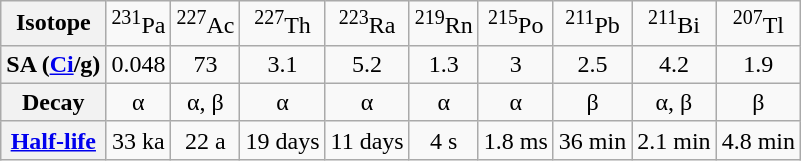<table class="wikitable" style="text-align:center">
<tr>
<th>Isotope</th>
<td><sup>231</sup>Pa</td>
<td><sup>227</sup>Ac</td>
<td><sup>227</sup>Th</td>
<td><sup>223</sup>Ra</td>
<td><sup>219</sup>Rn</td>
<td><sup>215</sup>Po</td>
<td><sup>211</sup>Pb</td>
<td><sup>211</sup>Bi</td>
<td><sup>207</sup>Tl</td>
</tr>
<tr>
<th>SA (<a href='#'>Ci</a>/g)</th>
<td>0.048</td>
<td>73</td>
<td>3.1</td>
<td>5.2</td>
<td>1.3</td>
<td>3</td>
<td>2.5</td>
<td>4.2</td>
<td>1.9</td>
</tr>
<tr>
<th>Decay</th>
<td>α</td>
<td>α, β</td>
<td>α</td>
<td>α</td>
<td>α</td>
<td>α</td>
<td>β</td>
<td>α, β</td>
<td>β</td>
</tr>
<tr>
<th><a href='#'>Half-life</a></th>
<td>33 ka</td>
<td>22 a</td>
<td>19 days</td>
<td>11 days</td>
<td>4 s</td>
<td>1.8 ms</td>
<td>36 min</td>
<td>2.1 min</td>
<td>4.8 min</td>
</tr>
</table>
